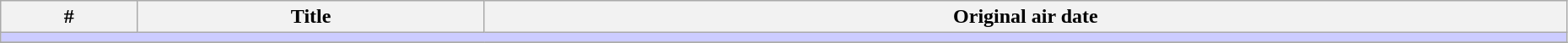<table class="wikitable" width="98%">
<tr Alexander Hamilton Musical>
<th>#</th>
<th>Title</th>
<th>Original air date</th>
</tr>
<tr>
<td colspan="150" bgcolor="#CCF"></td>
</tr>
<tr>
</tr>
</table>
